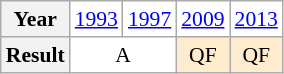<table class="wikitable" style="text-align:center; font-size:90%; background:white">
<tr>
<th>Year</th>
<td><a href='#'>1993</a></td>
<td><a href='#'>1997</a></td>
<td><a href='#'>2009</a></td>
<td><a href='#'>2013</a></td>
</tr>
<tr>
<th>Result</th>
<td colspan="2">A</td>
<td bgcolor="ffebcd">QF</td>
<td bgcolor="ffebcd">QF</td>
</tr>
</table>
